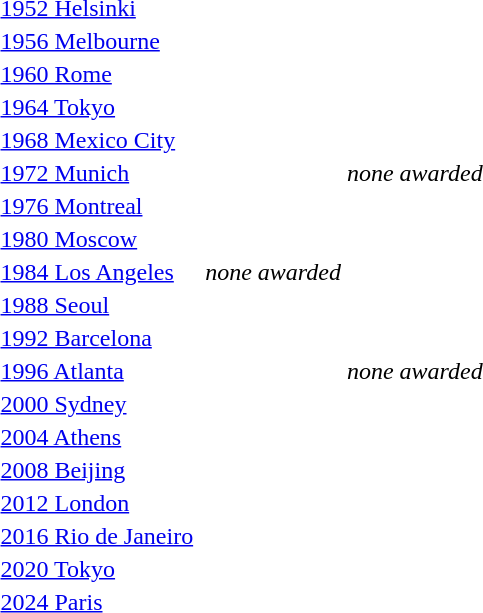<table>
<tr>
<td><a href='#'>1952 Helsinki</a><br></td>
<td></td>
<td></td>
<td></td>
</tr>
<tr>
<td><a href='#'>1956 Melbourne</a><br></td>
<td></td>
<td></td>
<td></td>
</tr>
<tr>
<td><a href='#'>1960 Rome</a><br></td>
<td></td>
<td></td>
<td></td>
</tr>
<tr>
<td><a href='#'>1964 Tokyo</a><br></td>
<td></td>
<td></td>
<td></td>
</tr>
<tr>
<td><a href='#'>1968 Mexico City</a><br></td>
<td></td>
<td></td>
<td></td>
</tr>
<tr valign="top">
<td rowspan="2"><a href='#'>1972 Munich</a><br></td>
<td rowspan="2"></td>
<td></td>
<td rowspan="2" align="center"><em>none awarded</em></td>
</tr>
<tr>
<td></td>
</tr>
<tr valign="top">
<td><a href='#'>1976 Montreal</a><br></td>
<td></td>
<td></td>
<td></td>
</tr>
<tr valign="top">
<td rowspan="3"><a href='#'>1980 Moscow</a><br></td>
<td rowspan="3"></td>
<td rowspan="3"></td>
<td></td>
</tr>
<tr>
<td></td>
</tr>
<tr>
<td></td>
</tr>
<tr valign="top">
<td rowspan="2"><a href='#'>1984 Los Angeles</a><br></td>
<td></td>
<td rowspan="2" align="center"><em>none awarded</em></td>
<td rowspan="2"></td>
</tr>
<tr>
<td></td>
</tr>
<tr valign="top">
<td><a href='#'>1988 Seoul</a><br></td>
<td></td>
<td></td>
<td></td>
</tr>
<tr valign="top">
<td><a href='#'>1992 Barcelona</a><br></td>
<td></td>
<td></td>
<td></td>
</tr>
<tr valign="top">
<td rowspan="2"><a href='#'>1996 Atlanta</a><br></td>
<td rowspan="2"></td>
<td></td>
<td rowspan="2" align="center"><em>none awarded</em></td>
</tr>
<tr>
<td></td>
</tr>
<tr>
<td><a href='#'>2000 Sydney</a><br></td>
<td></td>
<td></td>
<td></td>
</tr>
<tr>
<td><a href='#'>2004 Athens</a><br></td>
<td></td>
<td></td>
<td></td>
</tr>
<tr>
<td><a href='#'>2008 Beijing</a><br></td>
<td></td>
<td></td>
<td></td>
</tr>
<tr>
<td><a href='#'>2012 London</a><br></td>
<td></td>
<td></td>
<td></td>
</tr>
<tr>
<td><a href='#'>2016 Rio de Janeiro</a><br></td>
<td></td>
<td></td>
<td></td>
</tr>
<tr>
<td><a href='#'>2020 Tokyo</a><br></td>
<td></td>
<td></td>
<td></td>
</tr>
<tr>
<td><a href='#'>2024 Paris</a> <br></td>
<td></td>
<td></td>
<td></td>
</tr>
<tr>
</tr>
</table>
